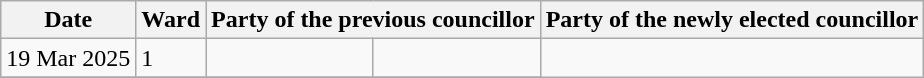<table class="wikitable">
<tr>
<th>Date</th>
<th>Ward</th>
<th colspan=2>Party of the previous councillor</th>
<th colspan=2>Party of the newly elected councillor</th>
</tr>
<tr>
<td>19 Mar 2025</td>
<td>1</td>
<td></td>
<td></td>
</tr>
<tr>
</tr>
</table>
